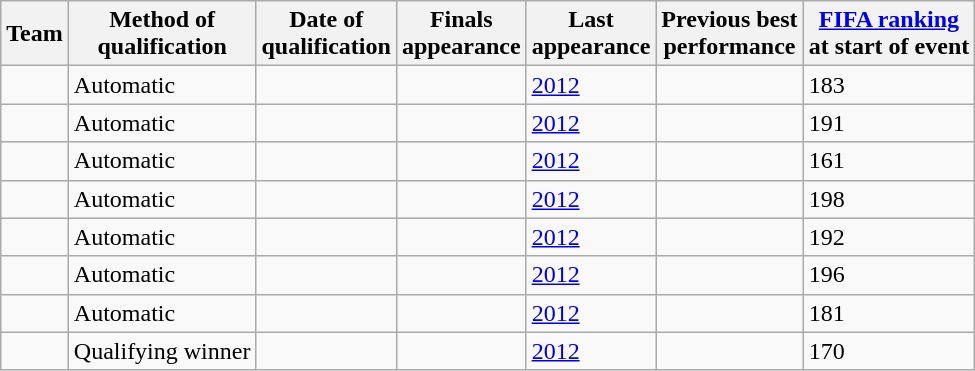<table class="wikitable sortable" style="text-align: left;">
<tr>
<th>Team</th>
<th>Method of<br>qualification</th>
<th>Date of<br>qualification</th>
<th>Finals<br>appearance</th>
<th>Last<br>appearance</th>
<th>Previous best<br>performance</th>
<th><a href='#'>FIFA ranking</a><br>at start of event</th>
</tr>
<tr>
<td></td>
<td>Automatic</td>
<td></td>
<td></td>
<td><a href='#'>2012</a></td>
<td></td>
<td>183</td>
</tr>
<tr>
<td></td>
<td>Automatic</td>
<td></td>
<td></td>
<td><a href='#'>2012</a></td>
<td></td>
<td>191</td>
</tr>
<tr>
<td></td>
<td>Automatic</td>
<td></td>
<td></td>
<td><a href='#'>2012</a></td>
<td></td>
<td>161</td>
</tr>
<tr>
<td></td>
<td>Automatic</td>
<td></td>
<td></td>
<td><a href='#'>2012</a></td>
<td></td>
<td>198</td>
</tr>
<tr>
<td></td>
<td>Automatic</td>
<td></td>
<td></td>
<td><a href='#'>2012</a></td>
<td></td>
<td>192</td>
</tr>
<tr>
<td></td>
<td>Automatic</td>
<td></td>
<td></td>
<td><a href='#'>2012</a></td>
<td></td>
<td>196</td>
</tr>
<tr>
<td></td>
<td>Automatic</td>
<td></td>
<td></td>
<td><a href='#'>2012</a></td>
<td></td>
<td>181</td>
</tr>
<tr>
<td></td>
<td>Qualifying winner</td>
<td></td>
<td></td>
<td><a href='#'>2012</a></td>
<td></td>
<td>170</td>
</tr>
</table>
